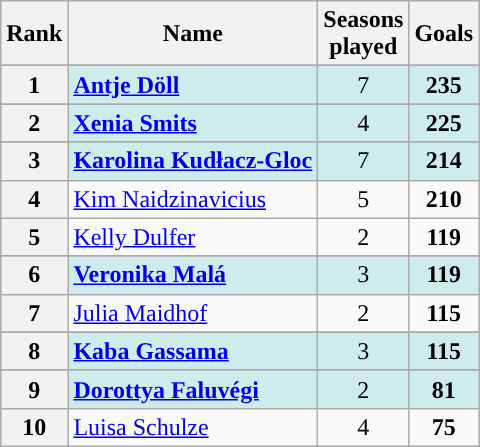<table class="wikitable" style="text-align: center">
<tr>
<th>Rank</th>
<th class="unsortable">Name</th>
<th>Seasons<br>played</th>
<th>Goals</th>
</tr>
<tr>
</tr>
<tr style="background-color: #CFECEC;">
<th rowspan="1">1</th>
<td style="text-align: left;"> <strong><a href='#'>Antje Döll</a></strong></td>
<td>7</td>
<td><strong>235</strong></td>
</tr>
<tr>
</tr>
<tr style="background-color: #CFECEC;">
<th rowspan="1">2</th>
<td style="text-align: left;"> <strong><a href='#'>Xenia Smits</a></strong></td>
<td>4</td>
<td><strong>225</strong></td>
</tr>
<tr>
</tr>
<tr style="background-color: #CFECEC;">
<th rowspan="1">3</th>
<td style="text-align: left;"> <strong><a href='#'>Karolina Kudłacz-Gloc</a></strong></td>
<td>7</td>
<td><strong>214</strong></td>
</tr>
<tr>
<th rowspan="1">4</th>
<td style="text-align: left;"> <a href='#'>Kim Naidzinavicius</a></td>
<td>5</td>
<td><strong>210</strong></td>
</tr>
<tr>
<th rowspan="1">5</th>
<td style="text-align: left;"> <a href='#'>Kelly Dulfer</a></td>
<td>2</td>
<td><strong>119</strong></td>
</tr>
<tr>
</tr>
<tr style="background-color: #CFECEC;">
<th rowspan="1">6</th>
<td style="text-align: left;"> <strong><a href='#'>Veronika Malá</a></strong></td>
<td>3</td>
<td><strong>119</strong></td>
</tr>
<tr>
<th rowspan="1">7</th>
<td style="text-align: left;"> <a href='#'>Julia Maidhof</a></td>
<td>2</td>
<td><strong>115</strong></td>
</tr>
<tr>
</tr>
<tr style="background-color: #CFECEC;">
<th rowspan="1">8</th>
<td style="text-align: left;"> <strong><a href='#'>Kaba Gassama</a></strong></td>
<td>3</td>
<td><strong>115</strong></td>
</tr>
<tr>
</tr>
<tr style="background-color: #CFECEC;">
<th rowspan="1">9</th>
<td style="text-align: left;"> <strong><a href='#'>Dorottya Faluvégi</a></strong></td>
<td>2</td>
<td><strong>81</strong></td>
</tr>
<tr>
<th rowspan="1">10</th>
<td style="text-align: left;"> <a href='#'>Luisa Schulze</a></td>
<td>4</td>
<td><strong>75</strong></td>
</tr>
</table>
